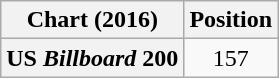<table class="wikitable plainrowheaders sortable" style="text-align:center">
<tr>
<th scope="col">Chart (2016)</th>
<th scope="col">Position</th>
</tr>
<tr>
<th scope="row">US <em>Billboard</em> 200</th>
<td>157</td>
</tr>
</table>
